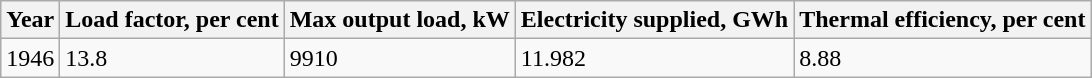<table class="wikitable">
<tr>
<th>Year</th>
<th>Load factor, per cent</th>
<th>Max output load,   kW</th>
<th>Electricity supplied, GWh</th>
<th>Thermal efficiency, per cent</th>
</tr>
<tr>
<td>1946</td>
<td>13.8</td>
<td>9910</td>
<td>11.982</td>
<td>8.88</td>
</tr>
</table>
